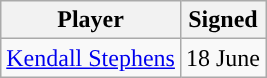<table class="wikitable sortable sortable" style="text-align: center">
<tr>
<th>Player</th>
<th>Signed</th>
</tr>
<tr>
<td><a href='#'>Kendall Stephens</a></td>
<td>18 June</td>
</tr>
</table>
